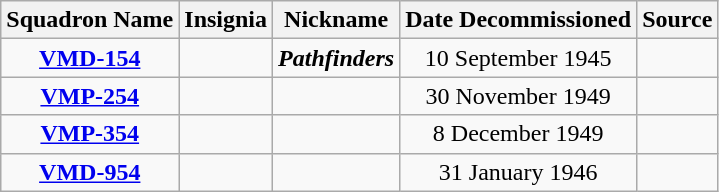<table class="wikitable" style="text-align:center;">
<tr>
<th>Squadron Name</th>
<th>Insignia</th>
<th>Nickname</th>
<th>Date Decommissioned</th>
<th>Source</th>
</tr>
<tr>
<td><strong><a href='#'>VMD-154</a></strong></td>
<td><strong></strong></td>
<td><strong><em>Pathfinders</em></strong></td>
<td>10 September 1945</td>
<td></td>
</tr>
<tr>
<td><strong><a href='#'>VMP-254</a></strong></td>
<td><strong></strong></td>
<td></td>
<td>30 November 1949</td>
<td></td>
</tr>
<tr>
<td><strong><a href='#'>VMP-354</a></strong></td>
<td><strong></strong></td>
<td></td>
<td>8 December 1949</td>
<td></td>
</tr>
<tr>
<td><strong><a href='#'>VMD-954</a></strong></td>
<td><strong></strong></td>
<td></td>
<td>31 January 1946</td>
<td></td>
</tr>
</table>
